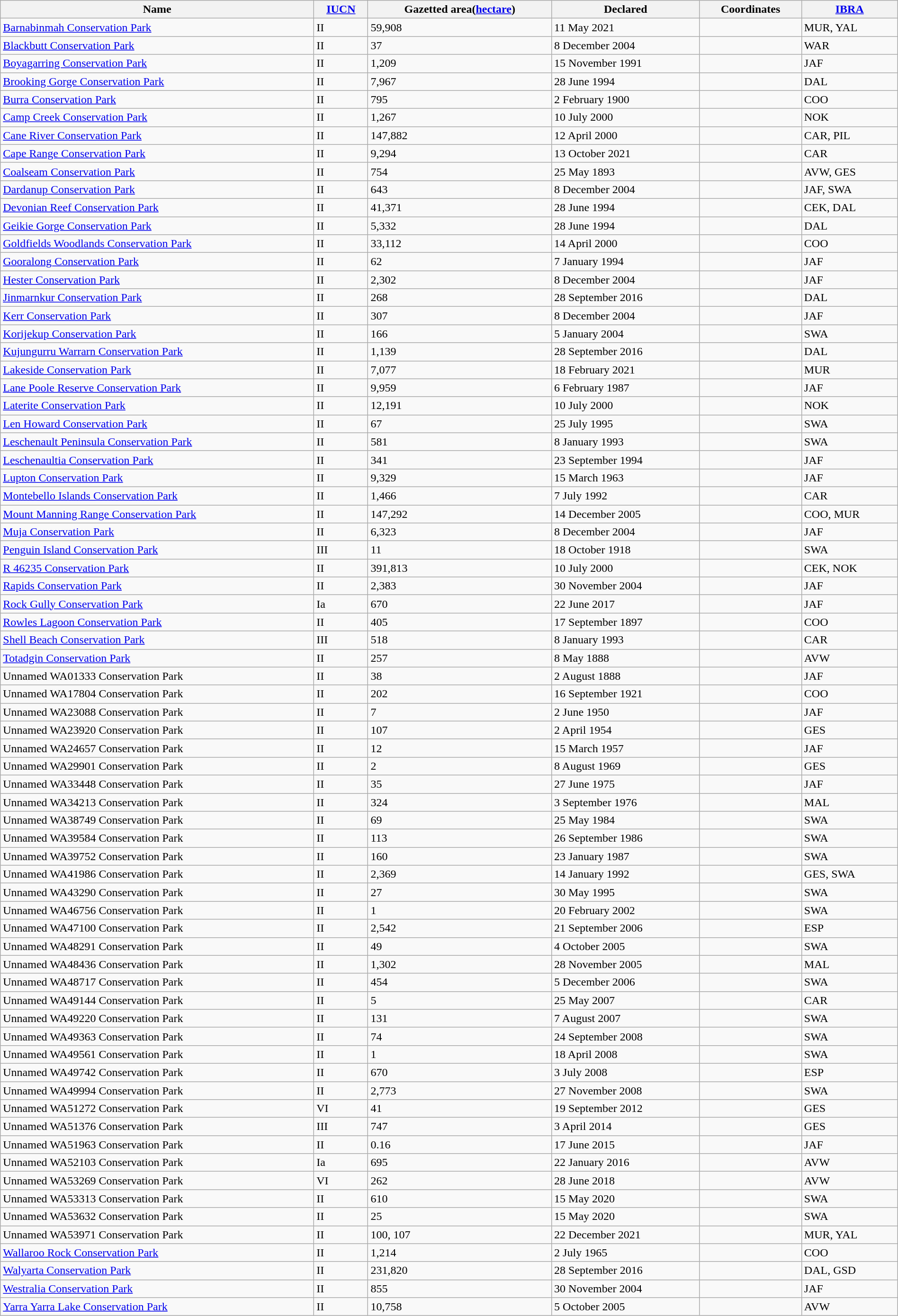<table class='wikitable sortable' style="width:100%">
<tr>
<th>Name</th>
<th><a href='#'>IUCN</a></th>
<th>Gazetted area(<a href='#'>hectare</a>)</th>
<th>Declared</th>
<th>Coordinates</th>
<th><a href='#'>IBRA</a></th>
</tr>
<tr>
<td><a href='#'>Barnabinmah Conservation Park</a></td>
<td>II</td>
<td>59,908</td>
<td>11 May 2021</td>
<td></td>
<td>MUR, YAL</td>
</tr>
<tr>
<td><a href='#'>Blackbutt Conservation Park</a></td>
<td>II</td>
<td>37</td>
<td>8 December 2004</td>
<td></td>
<td>WAR</td>
</tr>
<tr>
<td><a href='#'>Boyagarring Conservation Park</a></td>
<td>II</td>
<td>1,209</td>
<td>15 November 1991</td>
<td></td>
<td>JAF</td>
</tr>
<tr>
<td><a href='#'>Brooking Gorge Conservation Park</a></td>
<td>II</td>
<td>7,967</td>
<td>28 June 1994</td>
<td></td>
<td>DAL</td>
</tr>
<tr>
<td><a href='#'>Burra Conservation Park</a></td>
<td>II</td>
<td>795</td>
<td>2 February 1900</td>
<td></td>
<td>COO</td>
</tr>
<tr>
<td><a href='#'>Camp Creek Conservation Park</a></td>
<td>II</td>
<td>1,267</td>
<td>10 July 2000</td>
<td></td>
<td>NOK</td>
</tr>
<tr>
<td><a href='#'>Cane River Conservation Park</a></td>
<td>II</td>
<td>147,882</td>
<td>12 April 2000</td>
<td></td>
<td>CAR, PIL</td>
</tr>
<tr>
<td><a href='#'>Cape Range Conservation Park</a></td>
<td>II</td>
<td>9,294</td>
<td>13 October 2021</td>
<td></td>
<td>CAR</td>
</tr>
<tr>
<td><a href='#'>Coalseam Conservation Park</a></td>
<td>II</td>
<td>754</td>
<td>25 May 1893</td>
<td></td>
<td>AVW, GES</td>
</tr>
<tr>
<td><a href='#'>Dardanup Conservation Park</a></td>
<td>II</td>
<td>643</td>
<td>8 December 2004</td>
<td></td>
<td>JAF, SWA</td>
</tr>
<tr>
<td><a href='#'>Devonian Reef Conservation Park</a></td>
<td>II</td>
<td>41,371</td>
<td>28 June 1994</td>
<td></td>
<td>CEK, DAL</td>
</tr>
<tr>
<td><a href='#'>Geikie Gorge Conservation Park</a></td>
<td>II</td>
<td>5,332</td>
<td>28 June 1994</td>
<td></td>
<td>DAL</td>
</tr>
<tr>
<td><a href='#'>Goldfields Woodlands Conservation Park</a></td>
<td>II</td>
<td>33,112</td>
<td>14 April 2000</td>
<td></td>
<td>COO</td>
</tr>
<tr>
<td><a href='#'>Gooralong Conservation Park</a></td>
<td>II</td>
<td>62</td>
<td>7 January 1994</td>
<td></td>
<td>JAF</td>
</tr>
<tr>
<td><a href='#'>Hester Conservation Park</a></td>
<td>II</td>
<td>2,302</td>
<td>8 December 2004</td>
<td></td>
<td>JAF</td>
</tr>
<tr>
<td><a href='#'>Jinmarnkur Conservation Park</a></td>
<td>II</td>
<td>268</td>
<td>28 September 2016</td>
<td></td>
<td>DAL</td>
</tr>
<tr>
<td><a href='#'>Kerr Conservation Park</a></td>
<td>II</td>
<td>307</td>
<td>8 December 2004</td>
<td></td>
<td>JAF</td>
</tr>
<tr>
<td><a href='#'>Korijekup Conservation Park</a></td>
<td>II</td>
<td>166</td>
<td>5 January 2004</td>
<td></td>
<td>SWA</td>
</tr>
<tr>
<td><a href='#'>Kujungurru Warrarn Conservation Park</a></td>
<td>II</td>
<td>1,139</td>
<td>28 September 2016</td>
<td></td>
<td>DAL</td>
</tr>
<tr>
<td><a href='#'>Lakeside Conservation Park</a></td>
<td>II</td>
<td>7,077</td>
<td>18 February 2021</td>
<td></td>
<td>MUR</td>
</tr>
<tr>
<td><a href='#'>Lane Poole Reserve Conservation Park</a></td>
<td>II</td>
<td>9,959</td>
<td>6 February 1987</td>
<td></td>
<td>JAF</td>
</tr>
<tr>
<td><a href='#'>Laterite Conservation Park</a></td>
<td>II</td>
<td>12,191</td>
<td>10 July 2000</td>
<td></td>
<td>NOK</td>
</tr>
<tr>
<td><a href='#'>Len Howard Conservation Park</a></td>
<td>II</td>
<td>67</td>
<td>25 July 1995</td>
<td></td>
<td>SWA</td>
</tr>
<tr>
<td><a href='#'>Leschenault Peninsula Conservation Park</a></td>
<td>II</td>
<td>581</td>
<td>8 January 1993</td>
<td></td>
<td>SWA</td>
</tr>
<tr>
<td><a href='#'>Leschenaultia Conservation Park</a></td>
<td>II</td>
<td>341</td>
<td>23 September 1994</td>
<td></td>
<td>JAF</td>
</tr>
<tr>
<td><a href='#'>Lupton Conservation Park</a></td>
<td>II</td>
<td>9,329</td>
<td>15 March 1963</td>
<td></td>
<td>JAF</td>
</tr>
<tr>
<td><a href='#'>Montebello Islands Conservation Park</a></td>
<td>II</td>
<td>1,466</td>
<td>7 July 1992</td>
<td></td>
<td>CAR</td>
</tr>
<tr>
<td><a href='#'>Mount Manning Range Conservation Park</a></td>
<td>II</td>
<td>147,292</td>
<td>14 December 2005</td>
<td></td>
<td>COO, MUR</td>
</tr>
<tr>
<td><a href='#'>Muja Conservation Park</a></td>
<td>II</td>
<td>6,323</td>
<td>8 December 2004</td>
<td></td>
<td>JAF</td>
</tr>
<tr>
<td><a href='#'>Penguin Island Conservation Park</a></td>
<td>III</td>
<td>11</td>
<td>18 October 1918</td>
<td></td>
<td>SWA</td>
</tr>
<tr>
<td><a href='#'>R 46235 Conservation Park</a></td>
<td>II</td>
<td>391,813</td>
<td>10 July 2000</td>
<td></td>
<td>CEK, NOK</td>
</tr>
<tr>
<td><a href='#'>Rapids Conservation Park</a></td>
<td>II</td>
<td>2,383</td>
<td>30 November 2004</td>
<td></td>
<td>JAF</td>
</tr>
<tr>
<td><a href='#'>Rock Gully Conservation Park</a></td>
<td>Ia</td>
<td>670</td>
<td>22 June 2017</td>
<td></td>
<td>JAF</td>
</tr>
<tr>
<td><a href='#'>Rowles Lagoon Conservation Park</a></td>
<td>II</td>
<td>405</td>
<td>17 September 1897</td>
<td></td>
<td>COO</td>
</tr>
<tr>
<td><a href='#'>Shell Beach Conservation Park</a></td>
<td>III</td>
<td>518</td>
<td>8 January 1993</td>
<td></td>
<td>CAR</td>
</tr>
<tr>
<td><a href='#'>Totadgin Conservation Park</a></td>
<td>II</td>
<td>257</td>
<td>8 May 1888</td>
<td></td>
<td>AVW</td>
</tr>
<tr>
<td>Unnamed WA01333 Conservation Park</td>
<td>II</td>
<td>38</td>
<td>2 August 1888</td>
<td></td>
<td>JAF</td>
</tr>
<tr>
<td>Unnamed WA17804 Conservation Park</td>
<td>II</td>
<td>202</td>
<td>16 September 1921</td>
<td></td>
<td>COO</td>
</tr>
<tr>
<td>Unnamed WA23088 Conservation Park</td>
<td>II</td>
<td>7</td>
<td>2 June 1950</td>
<td></td>
<td>JAF</td>
</tr>
<tr>
<td>Unnamed WA23920 Conservation Park</td>
<td>II</td>
<td>107</td>
<td>2 April 1954</td>
<td></td>
<td>GES</td>
</tr>
<tr>
<td>Unnamed WA24657 Conservation Park</td>
<td>II</td>
<td>12</td>
<td>15 March 1957</td>
<td></td>
<td>JAF</td>
</tr>
<tr>
<td>Unnamed WA29901 Conservation Park</td>
<td>II</td>
<td>2</td>
<td>8 August 1969</td>
<td></td>
<td>GES</td>
</tr>
<tr>
<td>Unnamed WA33448 Conservation Park</td>
<td>II</td>
<td>35</td>
<td>27 June 1975</td>
<td></td>
<td>JAF</td>
</tr>
<tr>
<td>Unnamed WA34213 Conservation Park</td>
<td>II</td>
<td>324</td>
<td>3 September 1976</td>
<td></td>
<td>MAL</td>
</tr>
<tr>
<td>Unnamed WA38749 Conservation Park</td>
<td>II</td>
<td>69</td>
<td>25 May 1984</td>
<td></td>
<td>SWA</td>
</tr>
<tr>
<td>Unnamed WA39584 Conservation Park</td>
<td>II</td>
<td>113</td>
<td>26 September 1986</td>
<td></td>
<td>SWA</td>
</tr>
<tr>
<td>Unnamed WA39752 Conservation Park</td>
<td>II</td>
<td>160</td>
<td>23 January 1987</td>
<td></td>
<td>SWA</td>
</tr>
<tr>
<td>Unnamed WA41986 Conservation Park</td>
<td>II</td>
<td>2,369</td>
<td>14 January 1992</td>
<td></td>
<td>GES, SWA</td>
</tr>
<tr>
<td>Unnamed WA43290 Conservation Park</td>
<td>II</td>
<td>27</td>
<td>30 May 1995</td>
<td></td>
<td>SWA</td>
</tr>
<tr>
<td>Unnamed WA46756 Conservation Park</td>
<td>II</td>
<td>1</td>
<td>20 February 2002</td>
<td></td>
<td>SWA</td>
</tr>
<tr>
<td>Unnamed WA47100 Conservation Park</td>
<td>II</td>
<td>2,542</td>
<td>21 September 2006</td>
<td></td>
<td>ESP</td>
</tr>
<tr>
<td>Unnamed WA48291 Conservation Park</td>
<td>II</td>
<td>49</td>
<td>4 October 2005</td>
<td></td>
<td>SWA</td>
</tr>
<tr>
<td>Unnamed WA48436 Conservation Park</td>
<td>II</td>
<td>1,302</td>
<td>28 November 2005</td>
<td></td>
<td>MAL</td>
</tr>
<tr>
<td>Unnamed WA48717 Conservation Park</td>
<td>II</td>
<td>454</td>
<td>5 December 2006</td>
<td></td>
<td>SWA</td>
</tr>
<tr>
<td>Unnamed WA49144 Conservation Park</td>
<td>II</td>
<td>5</td>
<td>25 May 2007</td>
<td></td>
<td>CAR</td>
</tr>
<tr>
<td>Unnamed WA49220 Conservation Park</td>
<td>II</td>
<td>131</td>
<td>7 August 2007</td>
<td></td>
<td>SWA</td>
</tr>
<tr>
<td>Unnamed WA49363 Conservation Park</td>
<td>II</td>
<td>74</td>
<td>24 September 2008</td>
<td></td>
<td>SWA</td>
</tr>
<tr>
<td>Unnamed WA49561 Conservation Park</td>
<td>II</td>
<td>1</td>
<td>18 April 2008</td>
<td></td>
<td>SWA</td>
</tr>
<tr>
<td>Unnamed WA49742 Conservation Park</td>
<td>II</td>
<td>670</td>
<td>3 July 2008</td>
<td></td>
<td>ESP</td>
</tr>
<tr>
<td>Unnamed WA49994 Conservation Park</td>
<td>II</td>
<td>2,773</td>
<td>27 November 2008</td>
<td></td>
<td>SWA</td>
</tr>
<tr>
<td>Unnamed WA51272 Conservation Park</td>
<td>VI</td>
<td>41</td>
<td>19 September 2012</td>
<td></td>
<td>GES</td>
</tr>
<tr>
<td>Unnamed WA51376 Conservation Park</td>
<td>III</td>
<td>747</td>
<td>3 April 2014</td>
<td></td>
<td>GES</td>
</tr>
<tr>
<td>Unnamed WA51963 Conservation Park</td>
<td>II</td>
<td>0.16</td>
<td>17 June 2015</td>
<td></td>
<td>JAF</td>
</tr>
<tr>
<td>Unnamed WA52103 Conservation Park</td>
<td>Ia</td>
<td>695</td>
<td>22 January 2016</td>
<td></td>
<td>AVW</td>
</tr>
<tr>
<td>Unnamed WA53269 Conservation Park</td>
<td>VI</td>
<td>262</td>
<td>28 June 2018</td>
<td></td>
<td>AVW</td>
</tr>
<tr>
<td>Unnamed WA53313 Conservation Park</td>
<td>II</td>
<td>610</td>
<td>15 May 2020</td>
<td></td>
<td>SWA</td>
</tr>
<tr>
<td>Unnamed WA53632 Conservation Park</td>
<td>II</td>
<td>25</td>
<td>15 May 2020</td>
<td></td>
<td>SWA</td>
</tr>
<tr>
<td>Unnamed WA53971 Conservation Park</td>
<td>II</td>
<td>100, 107</td>
<td>22 December 2021</td>
<td></td>
<td>MUR, YAL</td>
</tr>
<tr>
<td><a href='#'>Wallaroo Rock Conservation Park</a></td>
<td>II</td>
<td>1,214</td>
<td>2 July 1965</td>
<td></td>
<td>COO</td>
</tr>
<tr>
<td><a href='#'>Walyarta Conservation Park</a></td>
<td>II</td>
<td>231,820</td>
<td>28 September 2016</td>
<td></td>
<td>DAL, GSD</td>
</tr>
<tr>
<td><a href='#'>Westralia Conservation Park</a></td>
<td>II</td>
<td>855</td>
<td>30 November 2004</td>
<td></td>
<td>JAF</td>
</tr>
<tr>
<td><a href='#'>Yarra Yarra Lake Conservation Park</a></td>
<td>II</td>
<td>10,758</td>
<td>5 October 2005</td>
<td></td>
<td>AVW</td>
</tr>
</table>
